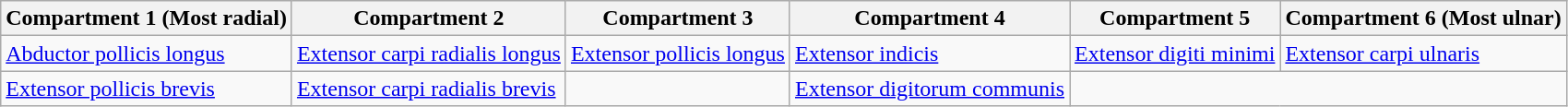<table class="wikitable">
<tr>
<th>Compartment 1 (Most radial)</th>
<th>Compartment 2</th>
<th>Compartment 3</th>
<th>Compartment 4</th>
<th>Compartment 5</th>
<th>Compartment 6 (Most ulnar)</th>
</tr>
<tr>
<td><a href='#'>Abductor pollicis longus</a></td>
<td><a href='#'>Extensor carpi radialis longus</a></td>
<td><a href='#'>Extensor pollicis longus</a></td>
<td><a href='#'>Extensor indicis</a></td>
<td><a href='#'>Extensor digiti minimi</a></td>
<td><a href='#'>Extensor carpi ulnaris</a></td>
</tr>
<tr>
<td><a href='#'>Extensor pollicis brevis</a></td>
<td><a href='#'>Extensor carpi radialis brevis</a></td>
<td></td>
<td><a href='#'>Extensor digitorum communis</a></td>
</tr>
</table>
